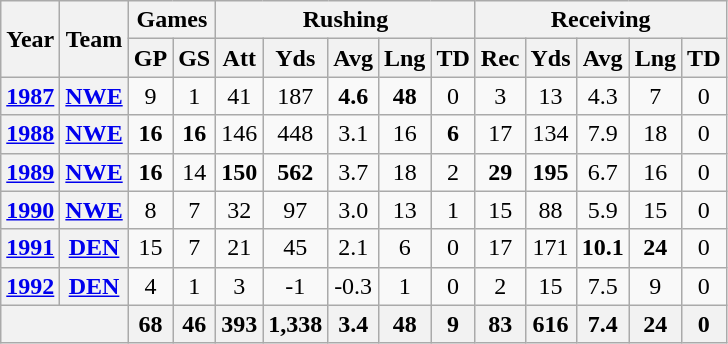<table class="wikitable" style="text-align:center;">
<tr>
<th rowspan="2">Year</th>
<th rowspan="2">Team</th>
<th colspan="2">Games</th>
<th colspan="5">Rushing</th>
<th colspan="5">Receiving</th>
</tr>
<tr>
<th>GP</th>
<th>GS</th>
<th>Att</th>
<th>Yds</th>
<th>Avg</th>
<th>Lng</th>
<th>TD</th>
<th>Rec</th>
<th>Yds</th>
<th>Avg</th>
<th>Lng</th>
<th>TD</th>
</tr>
<tr>
<th><a href='#'>1987</a></th>
<th><a href='#'>NWE</a></th>
<td>9</td>
<td>1</td>
<td>41</td>
<td>187</td>
<td><strong>4.6</strong></td>
<td><strong>48</strong></td>
<td>0</td>
<td>3</td>
<td>13</td>
<td>4.3</td>
<td>7</td>
<td>0</td>
</tr>
<tr>
<th><a href='#'>1988</a></th>
<th><a href='#'>NWE</a></th>
<td><strong>16</strong></td>
<td><strong>16</strong></td>
<td>146</td>
<td>448</td>
<td>3.1</td>
<td>16</td>
<td><strong>6</strong></td>
<td>17</td>
<td>134</td>
<td>7.9</td>
<td>18</td>
<td>0</td>
</tr>
<tr>
<th><a href='#'>1989</a></th>
<th><a href='#'>NWE</a></th>
<td><strong>16</strong></td>
<td>14</td>
<td><strong>150</strong></td>
<td><strong>562</strong></td>
<td>3.7</td>
<td>18</td>
<td>2</td>
<td><strong>29</strong></td>
<td><strong>195</strong></td>
<td>6.7</td>
<td>16</td>
<td>0</td>
</tr>
<tr>
<th><a href='#'>1990</a></th>
<th><a href='#'>NWE</a></th>
<td>8</td>
<td>7</td>
<td>32</td>
<td>97</td>
<td>3.0</td>
<td>13</td>
<td>1</td>
<td>15</td>
<td>88</td>
<td>5.9</td>
<td>15</td>
<td>0</td>
</tr>
<tr>
<th><a href='#'>1991</a></th>
<th><a href='#'>DEN</a></th>
<td>15</td>
<td>7</td>
<td>21</td>
<td>45</td>
<td>2.1</td>
<td>6</td>
<td>0</td>
<td>17</td>
<td>171</td>
<td><strong>10.1</strong></td>
<td><strong>24</strong></td>
<td>0</td>
</tr>
<tr>
<th><a href='#'>1992</a></th>
<th><a href='#'>DEN</a></th>
<td>4</td>
<td>1</td>
<td>3</td>
<td>-1</td>
<td>-0.3</td>
<td>1</td>
<td>0</td>
<td>2</td>
<td>15</td>
<td>7.5</td>
<td>9</td>
<td>0</td>
</tr>
<tr>
<th colspan="2"></th>
<th>68</th>
<th>46</th>
<th>393</th>
<th>1,338</th>
<th>3.4</th>
<th>48</th>
<th>9</th>
<th>83</th>
<th>616</th>
<th>7.4</th>
<th>24</th>
<th>0</th>
</tr>
</table>
